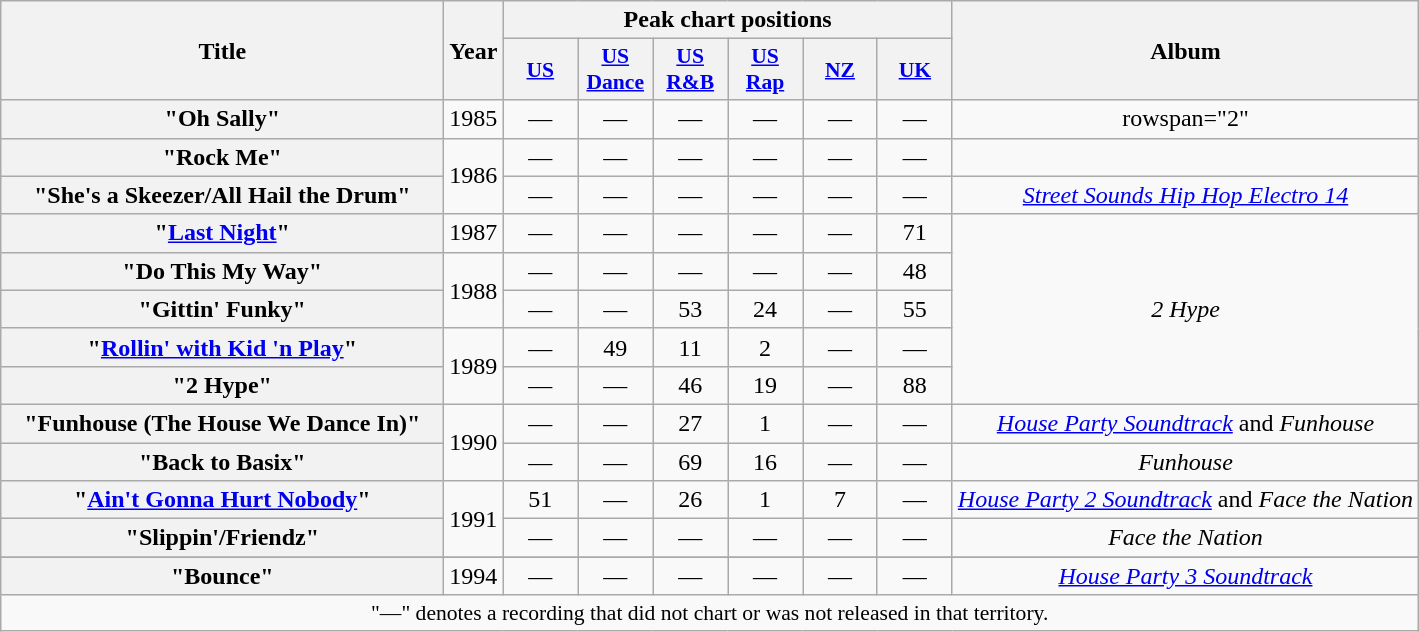<table class="wikitable plainrowheaders" style="text-align:center;" border="1">
<tr>
<th scope="col" rowspan="2" style="width:18em;">Title</th>
<th scope="col" rowspan="2">Year</th>
<th scope="col" colspan="6">Peak chart positions</th>
<th scope="col" rowspan="2">Album</th>
</tr>
<tr>
<th scope="col" style="width:3em;font-size:90%;"><a href='#'>US</a><br></th>
<th scope="col" style="width:3em;font-size:90%;"><a href='#'>US Dance</a><br></th>
<th scope="col" style="width:3em;font-size:90%;"><a href='#'>US R&B</a><br></th>
<th scope="col" style="width:3em;font-size:90%;"><a href='#'>US Rap</a><br></th>
<th scope="col" style="width:3em;font-size:90%;"><a href='#'>NZ</a><br></th>
<th scope="col" style="width:3em;font-size:90%;"><a href='#'>UK</a><br></th>
</tr>
<tr>
<th scope="row">"Oh Sally"</th>
<td>1985</td>
<td align="center">—</td>
<td align="center">—</td>
<td align="center">—</td>
<td align="center">—</td>
<td align="center">—</td>
<td align="center">—</td>
<td>rowspan="2" </td>
</tr>
<tr>
<th scope="row">"Rock Me"</th>
<td rowspan="2">1986</td>
<td align="center">—</td>
<td align="center">—</td>
<td align="center">—</td>
<td align="center">—</td>
<td align="center">—</td>
<td align="center">—</td>
</tr>
<tr>
<th scope="row">"She's a Skeezer/All Hail the Drum"</th>
<td align="center">—</td>
<td align="center">—</td>
<td align="center">—</td>
<td align="center">—</td>
<td align="center">—</td>
<td align="center">—</td>
<td><em><a href='#'>Street Sounds Hip Hop Electro 14</a></em></td>
</tr>
<tr>
<th scope="row">"<a href='#'>Last Night</a>"</th>
<td>1987</td>
<td align="center">—</td>
<td align="center">—</td>
<td align="center">—</td>
<td align="center">—</td>
<td align="center">—</td>
<td align="center">71</td>
<td rowspan="5"><em>2 Hype</em></td>
</tr>
<tr>
<th scope="row">"Do This My Way"</th>
<td rowspan="2">1988</td>
<td align="center">—</td>
<td align="center">—</td>
<td align="center">—</td>
<td align="center">—</td>
<td align="center">—</td>
<td align="center">48</td>
</tr>
<tr>
<th scope="row">"Gittin' Funky"</th>
<td align="center">—</td>
<td align="center">—</td>
<td align="center">53</td>
<td align="center">24</td>
<td align="center">—</td>
<td align="center">55</td>
</tr>
<tr>
<th scope="row">"<a href='#'>Rollin' with Kid 'n Play</a>"</th>
<td rowspan="2">1989</td>
<td align="center">—</td>
<td align="center">49</td>
<td align="center">11</td>
<td align="center">2</td>
<td align="center">—</td>
<td align="center">—</td>
</tr>
<tr>
<th scope="row">"2 Hype"</th>
<td align="center">—</td>
<td align="center">—</td>
<td align="center">46</td>
<td align="center">19</td>
<td align="center">—</td>
<td align="center">88</td>
</tr>
<tr>
<th scope="row">"Funhouse (The House We Dance In)"</th>
<td rowspan="2">1990</td>
<td align="center">—</td>
<td align="center">—</td>
<td align="center">27</td>
<td align="center">1</td>
<td align="center">—</td>
<td align="center">—</td>
<td><em><a href='#'>House Party Soundtrack</a></em> and <em>Funhouse</em></td>
</tr>
<tr>
<th scope="row">"Back to Basix"</th>
<td align="center">—</td>
<td align="center">—</td>
<td align="center">69</td>
<td align="center">16</td>
<td align="center">—</td>
<td align="center">—</td>
<td><em>Funhouse</em></td>
</tr>
<tr>
<th scope="row">"<a href='#'>Ain't Gonna Hurt Nobody</a>"</th>
<td rowspan="2">1991</td>
<td align="center">51</td>
<td align="center">—</td>
<td align="center">26</td>
<td align="center">1</td>
<td align="center">7</td>
<td align="center">—</td>
<td><em><a href='#'>House Party 2 Soundtrack</a></em> and <em>Face the Nation</em></td>
</tr>
<tr>
<th scope="row">"Slippin'/Friendz"</th>
<td align="center">—</td>
<td align="center">—</td>
<td align="center">—</td>
<td align="center">—</td>
<td align="center">—</td>
<td align="center">—</td>
<td><em>Face the Nation</em></td>
</tr>
<tr>
</tr>
<tr>
<th scope="row">"Bounce"</th>
<td>1994</td>
<td align="center">—</td>
<td align="center">—</td>
<td align="center">—</td>
<td align="center">—</td>
<td align="center">—</td>
<td align="center">—</td>
<td><em><a href='#'>House Party 3 Soundtrack</a></em></td>
</tr>
<tr>
<td colspan="15" style="font-size:90%">"—" denotes a recording that did not chart or was not released in that territory.</td>
</tr>
</table>
